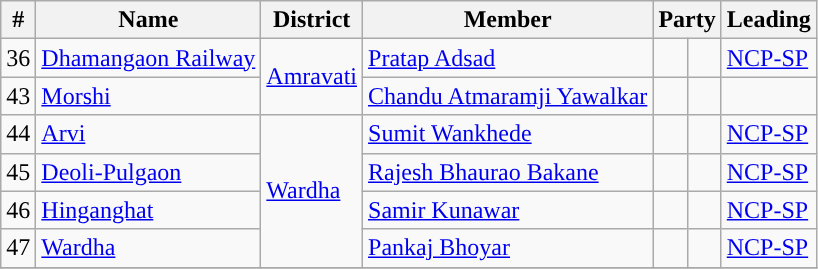<table class="wikitable">
<tr>
<th>#</th>
<th>Name</th>
<th>District</th>
<th>Member</th>
<th colspan="2">Party</th>
<th colspan=2>Leading<br></th>
</tr>
<tr>
<td>36</td>
<td><a href='#'>Dhamangaon Railway</a></td>
<td rowspan="2"><a href='#'>Amravati</a></td>
<td><a href='#'>Pratap Adsad</a></td>
<td></td>
<td style="background-color: "></td>
<td><a href='#'>NCP-SP</a></td>
</tr>
<tr>
<td>43</td>
<td><a href='#'>Morshi</a></td>
<td><a href='#'>Chandu Atmaramji Yawalkar</a></td>
<td></td>
<td></td>
</tr>
<tr>
<td>44</td>
<td><a href='#'>Arvi</a></td>
<td rowspan="4"><a href='#'>Wardha</a></td>
<td><a href='#'>Sumit Wankhede</a></td>
<td></td>
<td style="background-color: "></td>
<td><a href='#'>NCP-SP</a></td>
</tr>
<tr>
<td>45</td>
<td><a href='#'>Deoli-Pulgaon</a></td>
<td><a href='#'>Rajesh Bhaurao Bakane</a></td>
<td></td>
<td style="background-color: "></td>
<td><a href='#'>NCP-SP</a></td>
</tr>
<tr>
<td>46</td>
<td><a href='#'>Hinganghat</a></td>
<td><a href='#'>Samir Kunawar</a></td>
<td></td>
<td style="background-color: "></td>
<td><a href='#'>NCP-SP</a></td>
</tr>
<tr>
<td>47</td>
<td><a href='#'>Wardha</a></td>
<td><a href='#'>Pankaj Bhoyar</a></td>
<td></td>
<td style="background-color: "></td>
<td><a href='#'>NCP-SP</a></td>
</tr>
<tr>
</tr>
</table>
